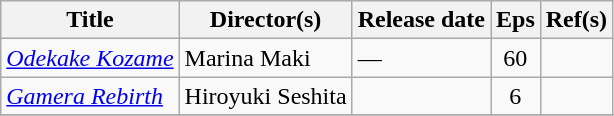<table class="wikitable sortable">
<tr>
<th scope="col">Title</th>
<th scope="col">Director(s)</th>
<th scope="col">Release date</th>
<th scope="col" class="unsortable">Eps</th>
<th scope="col" class="unsortable">Ref(s)</th>
</tr>
<tr>
<td><em><a href='#'>Odekake Kozame</a></em></td>
<td>Marina Maki</td>
<td> — </td>
<td style="text-align:center">60</td>
<td style="text-align:center"></td>
</tr>
<tr>
<td><em><a href='#'>Gamera Rebirth</a></em></td>
<td>Hiroyuki Seshita</td>
<td></td>
<td style="text-align:center">6</td>
<td style="text-align:center"></td>
</tr>
<tr>
</tr>
</table>
